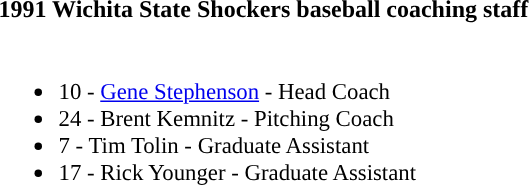<table class="toccolours" style="text-align: left;">
<tr>
<th colspan="9">1991 Wichita State Shockers baseball coaching staff</th>
</tr>
<tr>
<td style="font-size: 95%;" valign="top"><br><ul><li>10 - <a href='#'>Gene Stephenson</a> - Head Coach</li><li>24 - Brent Kemnitz - Pitching Coach</li><li>7 - Tim Tolin - Graduate Assistant</li><li>17 - Rick Younger - Graduate Assistant</li></ul></td>
</tr>
</table>
